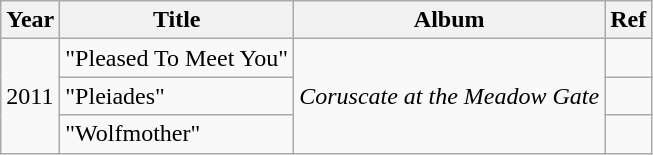<table class="wikitable">
<tr>
<th>Year</th>
<th>Title</th>
<th>Album</th>
<th>Ref</th>
</tr>
<tr>
<td rowspan="3">2011</td>
<td>"Pleased To Meet You"</td>
<td rowspan="3"><em>Coruscate at the Meadow Gate</em></td>
<td></td>
</tr>
<tr>
<td>"Pleiades"</td>
<td></td>
</tr>
<tr>
<td>"Wolfmother"</td>
<td></td>
</tr>
</table>
